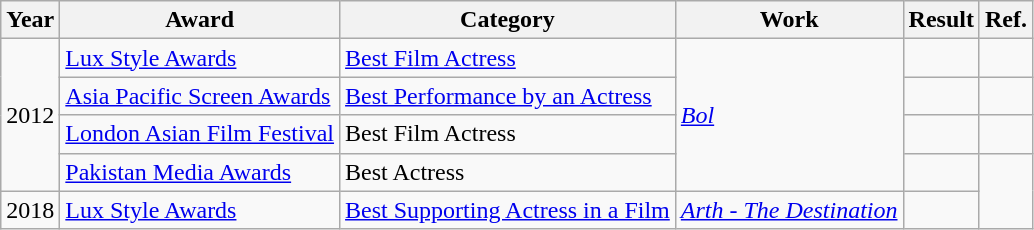<table class="wikitable">
<tr>
<th>Year</th>
<th>Award</th>
<th>Category</th>
<th>Work</th>
<th>Result</th>
<th>Ref.</th>
</tr>
<tr>
<td rowspan="4">2012</td>
<td><a href='#'>Lux Style Awards</a></td>
<td><a href='#'>Best Film Actress</a></td>
<td rowspan="4"><em><a href='#'>Bol</a></em></td>
<td></td>
<td></td>
</tr>
<tr>
<td><a href='#'>Asia Pacific Screen Awards</a></td>
<td><a href='#'>Best Performance by an Actress</a></td>
<td></td>
<td></td>
</tr>
<tr>
<td><a href='#'>London Asian Film Festival</a></td>
<td>Best Film Actress</td>
<td></td>
<td></td>
</tr>
<tr>
<td><a href='#'>Pakistan Media Awards</a></td>
<td>Best Actress</td>
<td></td>
</tr>
<tr>
<td>2018</td>
<td><a href='#'>Lux Style Awards</a></td>
<td><a href='#'>Best Supporting Actress in a Film</a></td>
<td><em><a href='#'>Arth - The Destination</a></em></td>
<td></td>
</tr>
</table>
